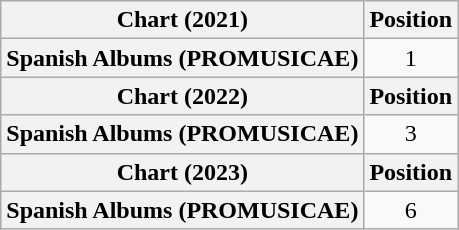<table class="wikitable plainrowheaders" style="text-align:center">
<tr>
<th scope="col">Chart (2021)</th>
<th scope="col">Position</th>
</tr>
<tr>
<th scope="row">Spanish Albums (PROMUSICAE)</th>
<td>1</td>
</tr>
<tr>
<th scope="col">Chart (2022)</th>
<th scope="col">Position</th>
</tr>
<tr>
<th scope="row">Spanish Albums (PROMUSICAE)</th>
<td>3</td>
</tr>
<tr>
<th scope="col">Chart (2023)</th>
<th scope="col">Position</th>
</tr>
<tr>
<th scope="row">Spanish Albums (PROMUSICAE)</th>
<td>6</td>
</tr>
</table>
